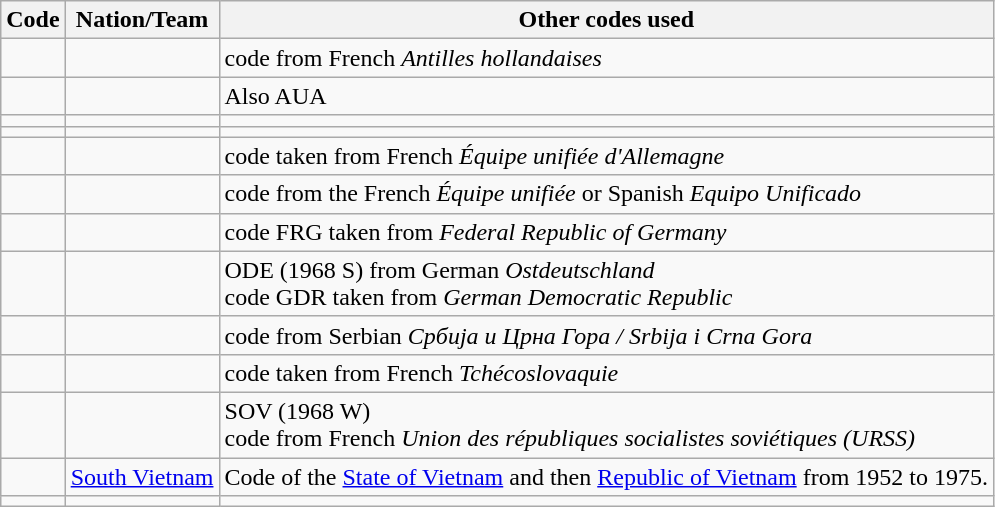<table class="wikitable sortable">
<tr>
<th>Code</th>
<th>Nation/Team</th>
<th>Other codes used</th>
</tr>
<tr>
<td style="text-align:center;"></td>
<td></td>
<td>code from French <em>Antilles hollandaises</em></td>
</tr>
<tr>
<td style="text-align:center;"></td>
<td></td>
<td>Also AUA</td>
</tr>
<tr>
<td style="text-align:center;"></td>
<td></td>
<td></td>
</tr>
<tr>
<td style="text-align:center;"></td>
<td></td>
<td></td>
</tr>
<tr>
<td style="text-align:center;"></td>
<td></td>
<td>code taken from French <em>Équipe unifiée d'Allemagne</em></td>
</tr>
<tr>
<td style="text-align:center;"></td>
<td></td>
<td>code from the French <em>Équipe unifiée</em> or Spanish <em>Equipo Unificado</em></td>
</tr>
<tr>
<td style="text-align:center;"></td>
<td></td>
<td>code FRG taken from <em>Federal Republic of Germany</em></td>
</tr>
<tr>
<td style="text-align:center;"></td>
<td></td>
<td>ODE (1968 S) from German <em>Ostdeutschland</em><br>code GDR taken from <em>German Democratic Republic</em></td>
</tr>
<tr>
<td style="text-align:center;"></td>
<td></td>
<td>code from Serbian <em>Србија и Црна Гора / Srbija i Crna Gora</em></td>
</tr>
<tr>
<td style="text-align:center;"></td>
<td></td>
<td> code taken from French <em>Tchécoslovaquie</em></td>
</tr>
<tr>
<td style="text-align:center;"></td>
<td></td>
<td>SOV (1968 W)<br>code from French <em>Union des républiques socialistes soviétiques (URSS)</em></td>
</tr>
<tr>
<td style="text-align:center;"></td>
<td> <a href='#'>South Vietnam</a></td>
<td>Code of the <a href='#'>State of Vietnam</a> and then <a href='#'>Republic of Vietnam</a> from 1952 to 1975.</td>
</tr>
<tr>
<td style="text-align:center;"></td>
<td></td>
<td></td>
</tr>
</table>
